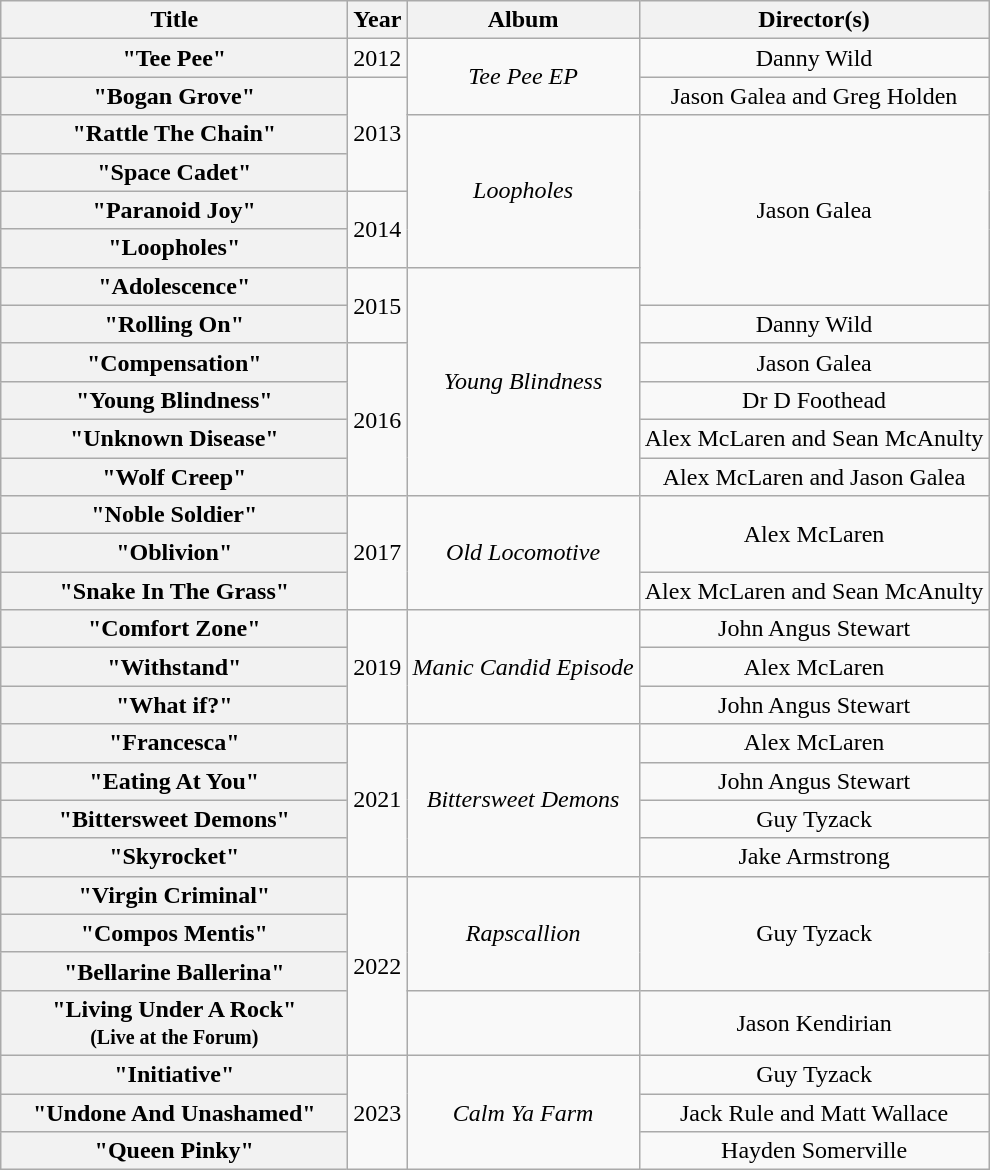<table class="wikitable plainrowheaders" style="text-align:center;">
<tr>
<th scope="col" style="width:14em;">Title</th>
<th scope="col">Year</th>
<th scope="col">Album</th>
<th scope="col">Director(s)</th>
</tr>
<tr>
<th scope="row">"Tee Pee"</th>
<td>2012</td>
<td rowspan="2"><em>Tee Pee EP</em></td>
<td>Danny Wild</td>
</tr>
<tr>
<th scope="row">"Bogan Grove"</th>
<td rowspan="3">2013</td>
<td>Jason Galea and Greg Holden</td>
</tr>
<tr>
<th scope="row">"Rattle The Chain"</th>
<td rowspan="4"><em>Loopholes</em></td>
<td rowspan="5">Jason Galea</td>
</tr>
<tr>
<th scope="row">"Space Cadet"</th>
</tr>
<tr>
<th scope="row">"Paranoid Joy"</th>
<td rowspan="2">2014</td>
</tr>
<tr>
<th scope="row">"Loopholes"</th>
</tr>
<tr>
<th scope="row">"Adolescence"</th>
<td rowspan="2">2015</td>
<td rowspan="6"><em>Young Blindness</em></td>
</tr>
<tr>
<th scope="row">"Rolling On"</th>
<td>Danny Wild</td>
</tr>
<tr>
<th scope="row">"Compensation"</th>
<td rowspan="4">2016</td>
<td>Jason Galea</td>
</tr>
<tr>
<th scope="row">"Young Blindness"</th>
<td>Dr D Foothead</td>
</tr>
<tr>
<th scope="row">"Unknown Disease"</th>
<td>Alex McLaren and Sean McAnulty</td>
</tr>
<tr>
<th scope="row">"Wolf Creep"</th>
<td>Alex McLaren and Jason Galea</td>
</tr>
<tr>
<th scope="row">"Noble Soldier"</th>
<td rowspan="3">2017</td>
<td rowspan="3"><em>Old Locomotive</em></td>
<td rowspan="2">Alex McLaren</td>
</tr>
<tr>
<th scope="row">"Oblivion"</th>
</tr>
<tr>
<th scope="row">"Snake In The Grass"</th>
<td>Alex McLaren and Sean McAnulty</td>
</tr>
<tr>
<th scope="row">"Comfort Zone"</th>
<td rowspan="3">2019</td>
<td rowspan="3"><em>Manic Candid Episode</em></td>
<td>John Angus Stewart</td>
</tr>
<tr>
<th scope="row">"Withstand"</th>
<td>Alex McLaren</td>
</tr>
<tr>
<th scope="row">"What if?"</th>
<td>John Angus Stewart</td>
</tr>
<tr>
<th scope="row">"Francesca"</th>
<td rowspan="4">2021</td>
<td rowspan="4"><em>Bittersweet Demons</em></td>
<td>Alex McLaren</td>
</tr>
<tr>
<th scope="row">"Eating At You"</th>
<td>John Angus Stewart</td>
</tr>
<tr>
<th scope="row">"Bittersweet Demons"</th>
<td>Guy Tyzack</td>
</tr>
<tr>
<th scope="row">"Skyrocket"</th>
<td>Jake Armstrong</td>
</tr>
<tr>
<th scope="row">"Virgin Criminal"</th>
<td rowspan="4">2022</td>
<td rowspan="3"><em>Rapscallion</em></td>
<td rowspan="3">Guy Tyzack</td>
</tr>
<tr>
<th scope="row">"Compos Mentis"</th>
</tr>
<tr>
<th scope="row">"Bellarine Ballerina"</th>
</tr>
<tr>
<th scope="row">"Living Under A Rock"<br><small>(Live at the Forum)</small></th>
<td></td>
<td>Jason Kendirian</td>
</tr>
<tr>
<th scope="row">"Initiative"</th>
<td rowspan="3">2023</td>
<td rowspan="3"><em>Calm Ya Farm</em></td>
<td>Guy Tyzack</td>
</tr>
<tr>
<th scope="row">"Undone And Unashamed"</th>
<td>Jack Rule and Matt Wallace</td>
</tr>
<tr>
<th scope="row">"Queen Pinky"</th>
<td>Hayden Somerville</td>
</tr>
</table>
